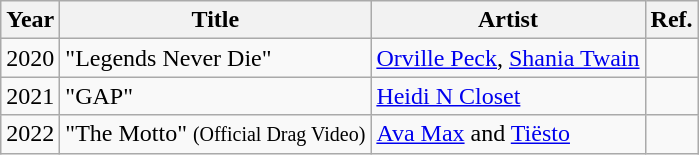<table class="wikitable">
<tr>
<th>Year</th>
<th>Title</th>
<th>Artist</th>
<th>Ref.</th>
</tr>
<tr>
<td>2020</td>
<td>"Legends Never Die"</td>
<td><a href='#'>Orville Peck</a>, <a href='#'>Shania Twain</a></td>
<td style="text-align: center;"></td>
</tr>
<tr>
<td>2021</td>
<td>"GAP"</td>
<td><a href='#'>Heidi N Closet</a></td>
<td style="text-align: center;"></td>
</tr>
<tr>
<td>2022</td>
<td>"The Motto" <small>(Official Drag Video)</small></td>
<td><a href='#'>Ava Max</a> and <a href='#'>Tiësto</a></td>
<td style="text-align: center;"></td>
</tr>
</table>
